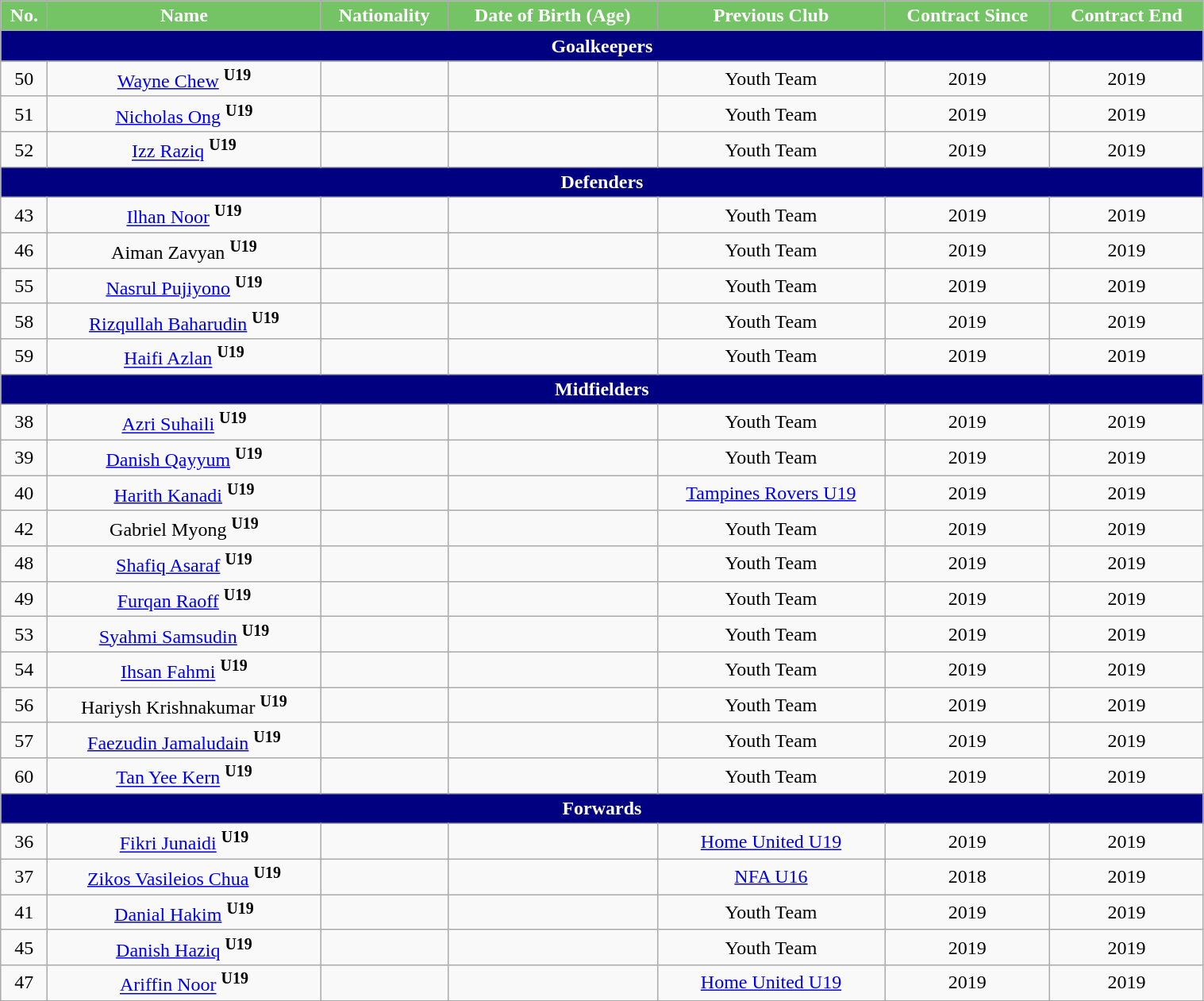<table class="wikitable" style="text-align:center; font-size:100%; width:80%;">
<tr>
<th style="background:#74C365; color:white; text-align:center;">No.</th>
<th style="background:#74C365; color:white; text-align:center;">Name</th>
<th style="background:#74C365; color:white; text-align:center;">Nationality</th>
<th style="background:#74C365; color:white; text-align:center;">Date of Birth (Age)</th>
<th style="background:#74C365; color:white; text-align:center;">Previous Club</th>
<th style="background:#74C365; color:white; text-align:center;">Contract Since</th>
<th style="background:#74C365; color:white; text-align:center;">Contract End</th>
</tr>
<tr>
<th colspan="8" style="background:navy; color:white; text-align:center;">Goalkeepers</th>
</tr>
<tr>
<td>50</td>
<td><a href='#'>Wayne Chew</a> <sup><strong>U19</strong></sup></td>
<td></td>
<td></td>
<td>Youth Team</td>
<td>2019</td>
<td>2019</td>
</tr>
<tr>
<td>51</td>
<td><a href='#'>Nicholas Ong</a> <sup><strong>U19</strong></sup></td>
<td></td>
<td></td>
<td>Youth Team</td>
<td>2019</td>
<td>2019</td>
</tr>
<tr>
<td>52</td>
<td><a href='#'>Izz Raziq</a> <sup><strong>U19</strong></sup></td>
<td></td>
<td></td>
<td>Youth Team</td>
<td>2019</td>
<td>2019</td>
</tr>
<tr>
<th colspan="8" style="background:navy; color:white; text-align:center;">Defenders</th>
</tr>
<tr>
<td>43</td>
<td><a href='#'>Ilhan Noor</a> <sup><strong>U19</strong></sup></td>
<td></td>
<td></td>
<td>Youth Team</td>
<td>2019</td>
<td>2019</td>
</tr>
<tr>
<td>46</td>
<td>Aiman Zavyan <sup><strong>U19</strong></sup></td>
<td></td>
<td></td>
<td>Youth Team</td>
<td>2019</td>
<td>2019</td>
</tr>
<tr>
<td>55</td>
<td><a href='#'>Nasrul Pujiyono</a> <sup><strong>U19</strong></sup></td>
<td></td>
<td></td>
<td>Youth Team</td>
<td>2019</td>
<td>2019</td>
</tr>
<tr>
<td>58</td>
<td><a href='#'>Rizqullah Baharudin</a> <sup><strong>U19</strong></sup></td>
<td></td>
<td></td>
<td>Youth Team</td>
<td>2019</td>
<td>2019</td>
</tr>
<tr>
<td>59</td>
<td><a href='#'>Haifi Azlan</a> <sup><strong>U19</strong></sup></td>
<td></td>
<td></td>
<td>Youth Team</td>
<td>2019</td>
<td>2019</td>
</tr>
<tr>
<th colspan="8" style="background:navy; color:white; text-align:center;">Midfielders</th>
</tr>
<tr>
<td>38</td>
<td><a href='#'>Azri Suhaili</a> <sup><strong>U19</strong></sup></td>
<td></td>
<td></td>
<td>Youth Team</td>
<td>2019</td>
<td>2019</td>
</tr>
<tr>
<td>39</td>
<td><a href='#'>Danish Qayyum</a> <sup><strong>U19</strong></sup></td>
<td></td>
<td></td>
<td>Youth Team</td>
<td>2019</td>
<td>2019</td>
</tr>
<tr>
<td>40</td>
<td><a href='#'>Harith Kanadi</a> <sup><strong>U19</strong></sup></td>
<td></td>
<td></td>
<td> <a href='#'>Tampines Rovers U19</a></td>
<td>2019</td>
<td>2019</td>
</tr>
<tr>
<td>42</td>
<td>Gabriel Myong <sup><strong>U19</strong></sup></td>
<td> </td>
<td></td>
<td>Youth Team</td>
<td>2019</td>
<td>2019</td>
</tr>
<tr>
<td>48</td>
<td><a href='#'>Shafiq Asaraf</a> <sup><strong>U19</strong></sup></td>
<td></td>
<td></td>
<td>Youth Team</td>
<td>2019</td>
<td>2019</td>
</tr>
<tr>
<td>49</td>
<td><a href='#'>Furqan Raoff</a> <sup><strong>U19</strong></sup></td>
<td></td>
<td></td>
<td>Youth Team</td>
<td>2019</td>
<td>2019</td>
</tr>
<tr>
<td>53</td>
<td><a href='#'>Syahmi Samsudin</a> <sup><strong>U19</strong></sup></td>
<td></td>
<td></td>
<td>Youth Team</td>
<td>2019</td>
<td>2019</td>
</tr>
<tr>
<td>54</td>
<td><a href='#'>Ihsan Fahmi</a> <sup><strong>U19</strong></sup></td>
<td></td>
<td></td>
<td>Youth Team</td>
<td>2019</td>
<td>2019</td>
</tr>
<tr>
<td>56</td>
<td>Hariysh Krishnakumar <sup><strong>U19</strong></sup></td>
<td></td>
<td></td>
<td>Youth Team</td>
<td>2019</td>
<td>2019</td>
</tr>
<tr>
<td>57</td>
<td><a href='#'>Faezudin Jamaludain</a> <sup><strong>U19</strong></sup></td>
<td></td>
<td></td>
<td>Youth Team</td>
<td>2019</td>
<td>2019</td>
</tr>
<tr>
<td>60</td>
<td><a href='#'>Tan Yee Kern</a> <sup><strong>U19</strong></sup></td>
<td></td>
<td></td>
<td>Youth Team</td>
<td>2019</td>
<td>2019</td>
</tr>
<tr>
<th colspan="8" style="background:navy; color:white; text-align:center;">Forwards</th>
</tr>
<tr>
<td>36</td>
<td><a href='#'>Fikri Junaidi</a> <sup><strong>U19</strong></sup></td>
<td></td>
<td></td>
<td> <a href='#'>Home United U19</a></td>
<td>2019</td>
<td>2019</td>
</tr>
<tr>
<td>37</td>
<td><a href='#'>Zikos Vasileios Chua</a> <sup><strong>U19</strong></sup></td>
<td> </td>
<td></td>
<td> <a href='#'>NFA U16</a></td>
<td>2018</td>
<td>2019</td>
</tr>
<tr>
<td>41</td>
<td><a href='#'>Danial Hakim</a> <sup><strong>U19</strong></sup></td>
<td></td>
<td></td>
<td>Youth Team</td>
<td>2019</td>
<td>2019</td>
</tr>
<tr>
<td>45</td>
<td><a href='#'>Danish Haziq</a> <sup><strong>U19</strong></sup></td>
<td></td>
<td></td>
<td>Youth Team</td>
<td>2019</td>
<td>2019</td>
</tr>
<tr>
<td>47</td>
<td><a href='#'>Ariffin Noor</a> <sup><strong>U19</strong></sup></td>
<td></td>
<td></td>
<td> <a href='#'>Home United U19</a></td>
<td>2019</td>
<td>2019</td>
</tr>
<tr>
</tr>
</table>
